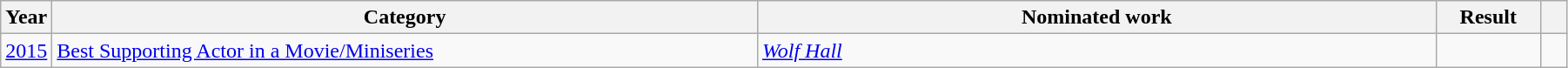<table class="wikitable sortable" width="95%">
<tr>
<th scope="col" style="width:1em;">Year</th>
<th scope="col" style="width:40em;">Category</th>
<th scope="col" style="width:39em;">Nominated work</th>
<th scope="col" style="width:5em;">Result</th>
<th scope="col" style="width:1em;"class="unsortable"></th>
</tr>
<tr>
<td><a href='#'>2015</a></td>
<td><a href='#'>Best Supporting Actor in a Movie/Miniseries</a></td>
<td><em><a href='#'>Wolf Hall</a></em></td>
<td></td>
<td></td>
</tr>
</table>
